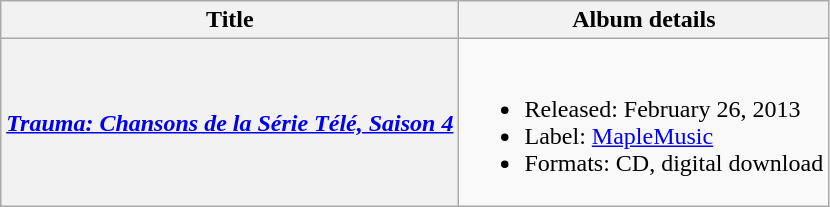<table class="wikitable plainrowheaders">
<tr>
<th scope="col">Title</th>
<th scope="col">Album details</th>
</tr>
<tr>
<th scope="row"><em><a href='#'>Trauma: Chansons de la Série Télé, Saison 4</a></em></th>
<td><br><ul><li>Released: February 26, 2013</li><li>Label: <a href='#'>MapleMusic</a></li><li>Formats: CD, digital download</li></ul></td>
</tr>
</table>
